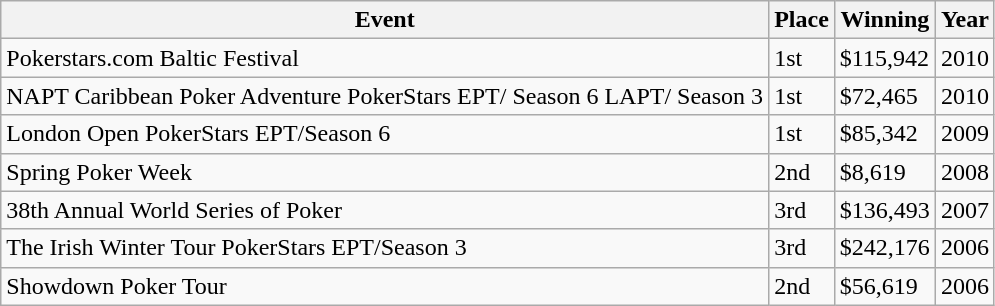<table class="wikitable sortable">
<tr>
<th>Event</th>
<th>Place</th>
<th>Winning</th>
<th>Year</th>
</tr>
<tr>
<td>Pokerstars.com Baltic Festival</td>
<td>1st</td>
<td>$115,942</td>
<td>2010</td>
</tr>
<tr>
<td>NAPT Caribbean Poker Adventure PokerStars EPT/ Season 6 LAPT/ Season 3</td>
<td>1st</td>
<td>$72,465</td>
<td>2010</td>
</tr>
<tr>
<td>London Open PokerStars EPT/Season 6</td>
<td>1st</td>
<td>$85,342</td>
<td>2009</td>
</tr>
<tr>
<td>Spring Poker Week</td>
<td>2nd</td>
<td>$8,619</td>
<td>2008</td>
</tr>
<tr>
<td>38th Annual World Series of Poker</td>
<td>3rd</td>
<td>$136,493</td>
<td>2007</td>
</tr>
<tr>
<td>The Irish Winter Tour PokerStars EPT/Season 3</td>
<td>3rd</td>
<td>$242,176</td>
<td>2006</td>
</tr>
<tr>
<td>Showdown Poker Tour</td>
<td>2nd</td>
<td>$56,619</td>
<td>2006</td>
</tr>
</table>
